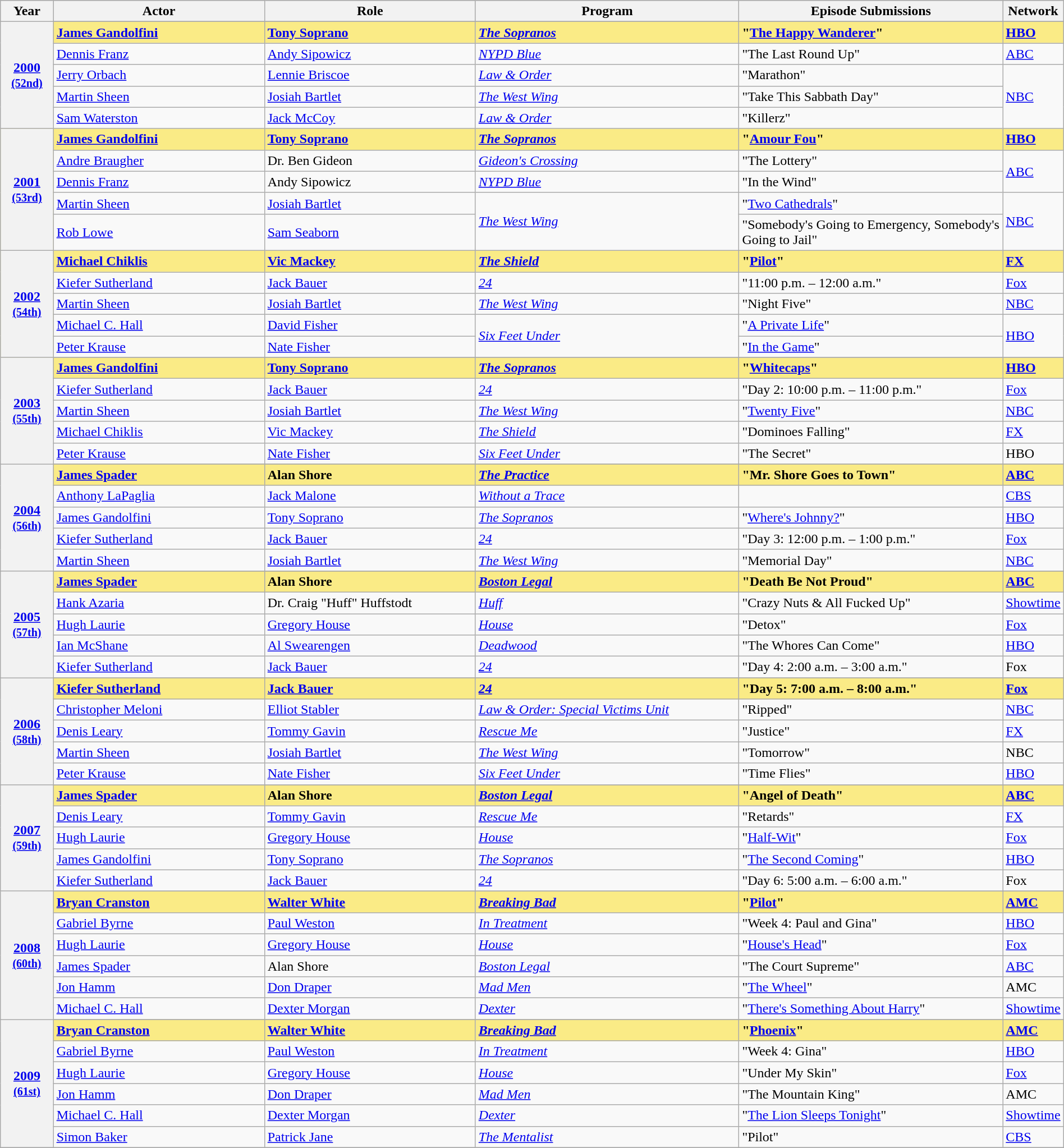<table class="wikitable" style="width:100%">
<tr bgcolor="#bebebe">
<th width="5%">Year</th>
<th width="20%">Actor</th>
<th width="20%">Role</th>
<th width="25%">Program</th>
<th width="25%">Episode Submissions</th>
<th width="5%">Network</th>
</tr>
<tr>
<th rowspan="6" style="text-align:center"><a href='#'>2000</a><br><small><a href='#'>(52nd)</a></small></th>
</tr>
<tr style="background:#FAEB86">
<td><strong><a href='#'>James Gandolfini</a></strong></td>
<td><strong><a href='#'>Tony Soprano</a></strong></td>
<td><strong><em><a href='#'>The Sopranos</a></em></strong></td>
<td><strong>"<a href='#'>The Happy Wanderer</a>"</strong></td>
<td><strong><a href='#'>HBO</a></strong></td>
</tr>
<tr>
<td><a href='#'>Dennis Franz</a></td>
<td><a href='#'>Andy Sipowicz</a></td>
<td><em><a href='#'>NYPD Blue</a></em></td>
<td>"The Last Round Up"</td>
<td><a href='#'>ABC</a></td>
</tr>
<tr>
<td><a href='#'>Jerry Orbach</a></td>
<td><a href='#'>Lennie Briscoe</a></td>
<td><em><a href='#'>Law & Order</a></em></td>
<td>"Marathon"</td>
<td rowspan="3"><a href='#'>NBC</a></td>
</tr>
<tr>
<td><a href='#'>Martin Sheen</a></td>
<td><a href='#'>Josiah Bartlet</a></td>
<td><em><a href='#'>The West Wing</a></em></td>
<td>"Take This Sabbath Day"</td>
</tr>
<tr>
<td><a href='#'>Sam Waterston</a></td>
<td><a href='#'>Jack McCoy</a></td>
<td><em><a href='#'>Law & Order</a></em></td>
<td>"Killerz"</td>
</tr>
<tr style="background:#FAEB86">
<th rowspan="5"><a href='#'>2001</a><br><small><a href='#'>(53rd)</a></small></th>
<td><strong><a href='#'>James Gandolfini</a></strong></td>
<td><strong><a href='#'>Tony Soprano</a></strong></td>
<td><strong><em><a href='#'>The Sopranos</a></em></strong></td>
<td><strong>"<a href='#'>Amour Fou</a>"</strong></td>
<td><strong><a href='#'>HBO</a></strong></td>
</tr>
<tr>
<td><a href='#'>Andre Braugher</a></td>
<td>Dr. Ben Gideon</td>
<td><em><a href='#'>Gideon's Crossing</a></em></td>
<td>"The Lottery"</td>
<td rowspan="2"><a href='#'>ABC</a></td>
</tr>
<tr>
<td><a href='#'>Dennis Franz</a></td>
<td>Andy Sipowicz</td>
<td><em><a href='#'>NYPD Blue</a></em></td>
<td>"In the Wind"</td>
</tr>
<tr>
<td><a href='#'>Martin Sheen</a></td>
<td><a href='#'>Josiah Bartlet</a></td>
<td rowspan="2"><em><a href='#'>The West Wing</a></em></td>
<td>"<a href='#'>Two Cathedrals</a>"</td>
<td rowspan="2"><a href='#'>NBC</a></td>
</tr>
<tr>
<td><a href='#'>Rob Lowe</a></td>
<td><a href='#'>Sam Seaborn</a></td>
<td>"Somebody's Going to Emergency, Somebody's Going to Jail"</td>
</tr>
<tr style="background:#FAEB86">
<th rowspan="5"><a href='#'>2002</a><br><small><a href='#'>(54th)</a></small></th>
<td><strong><a href='#'>Michael Chiklis</a></strong></td>
<td><strong><a href='#'>Vic Mackey</a></strong></td>
<td><strong><em><a href='#'>The Shield</a></em></strong></td>
<td><strong>"<a href='#'>Pilot</a>"</strong></td>
<td><strong><a href='#'>FX</a></strong></td>
</tr>
<tr>
<td><a href='#'>Kiefer Sutherland</a></td>
<td><a href='#'>Jack Bauer</a></td>
<td><em><a href='#'>24</a></em></td>
<td>"11:00 p.m. – 12:00 a.m."</td>
<td><a href='#'>Fox</a></td>
</tr>
<tr>
<td><a href='#'>Martin Sheen</a></td>
<td><a href='#'>Josiah Bartlet</a></td>
<td><em><a href='#'>The West Wing</a></em></td>
<td>"Night Five"</td>
<td><a href='#'>NBC</a></td>
</tr>
<tr>
<td><a href='#'>Michael C. Hall</a></td>
<td><a href='#'>David Fisher</a></td>
<td rowspan="2"><em><a href='#'>Six Feet Under</a></em></td>
<td>"<a href='#'>A Private Life</a>"</td>
<td rowspan="2"><a href='#'>HBO</a></td>
</tr>
<tr>
<td><a href='#'>Peter Krause</a></td>
<td><a href='#'>Nate Fisher</a></td>
<td>"<a href='#'>In the Game</a>"</td>
</tr>
<tr>
<th rowspan="6" style="text-align:center"><a href='#'>2003</a><br><small><a href='#'>(55th)</a></small></th>
</tr>
<tr style="background:#FAEB86">
<td><strong><a href='#'>James Gandolfini</a></strong></td>
<td><strong><a href='#'>Tony Soprano</a></strong></td>
<td><strong><em><a href='#'>The Sopranos</a></em></strong></td>
<td><strong>"<a href='#'>Whitecaps</a>"</strong></td>
<td><strong><a href='#'>HBO</a></strong></td>
</tr>
<tr>
<td><a href='#'>Kiefer Sutherland</a></td>
<td><a href='#'>Jack Bauer</a></td>
<td><em><a href='#'>24</a></em></td>
<td>"Day 2: 10:00 p.m. – 11:00 p.m."</td>
<td><a href='#'>Fox</a></td>
</tr>
<tr>
<td><a href='#'>Martin Sheen</a></td>
<td><a href='#'>Josiah Bartlet</a></td>
<td><em><a href='#'>The West Wing</a></em></td>
<td>"<a href='#'>Twenty Five</a>"</td>
<td><a href='#'>NBC</a></td>
</tr>
<tr>
<td><a href='#'>Michael Chiklis</a></td>
<td><a href='#'>Vic Mackey</a></td>
<td><em><a href='#'>The Shield</a></em></td>
<td>"Dominoes Falling"</td>
<td><a href='#'>FX</a></td>
</tr>
<tr>
<td><a href='#'>Peter Krause</a></td>
<td><a href='#'>Nate Fisher</a></td>
<td><em><a href='#'>Six Feet Under</a></em></td>
<td>"The Secret"</td>
<td>HBO</td>
</tr>
<tr>
<th rowspan="6" style="text-align:center"><a href='#'>2004</a><br><small><a href='#'>(56th)</a></small></th>
</tr>
<tr style="background:#FAEB86">
<td><strong><a href='#'>James Spader</a></strong></td>
<td><strong>Alan Shore</strong></td>
<td><strong><em><a href='#'>The Practice</a></em></strong></td>
<td><strong>"Mr. Shore Goes to Town"</strong></td>
<td><strong><a href='#'>ABC</a></strong></td>
</tr>
<tr>
<td><a href='#'>Anthony LaPaglia</a></td>
<td><a href='#'>Jack Malone</a></td>
<td><em><a href='#'>Without a Trace</a></em></td>
<td></td>
<td><a href='#'>CBS</a></td>
</tr>
<tr>
<td><a href='#'>James Gandolfini</a></td>
<td><a href='#'>Tony Soprano</a></td>
<td><em><a href='#'>The Sopranos</a></em></td>
<td>"<a href='#'>Where's Johnny?</a>"</td>
<td><a href='#'>HBO</a></td>
</tr>
<tr>
<td><a href='#'>Kiefer Sutherland</a></td>
<td><a href='#'>Jack Bauer</a></td>
<td><em><a href='#'>24</a></em></td>
<td>"Day 3: 12:00 p.m. – 1:00 p.m."</td>
<td><a href='#'>Fox</a></td>
</tr>
<tr>
<td><a href='#'>Martin Sheen</a></td>
<td><a href='#'>Josiah Bartlet</a></td>
<td><em><a href='#'>The West Wing</a></em></td>
<td>"Memorial Day"</td>
<td><a href='#'>NBC</a></td>
</tr>
<tr>
<th rowspan="6" style="text-align:center"><a href='#'>2005</a><br><small><a href='#'>(57th)</a></small></th>
</tr>
<tr style="background:#FAEB86">
<td><strong><a href='#'>James Spader</a></strong></td>
<td><strong>Alan Shore</strong></td>
<td><strong><em><a href='#'>Boston Legal</a></em></strong></td>
<td><strong>"Death Be Not Proud"</strong></td>
<td><strong><a href='#'>ABC</a></strong></td>
</tr>
<tr>
<td><a href='#'>Hank Azaria</a></td>
<td>Dr. Craig "Huff" Huffstodt</td>
<td><em><a href='#'>Huff</a></em></td>
<td>"Crazy Nuts & All Fucked Up"</td>
<td><a href='#'>Showtime</a></td>
</tr>
<tr>
<td><a href='#'>Hugh Laurie</a></td>
<td><a href='#'>Gregory House</a></td>
<td><em><a href='#'>House</a></em></td>
<td>"Detox"</td>
<td><a href='#'>Fox</a></td>
</tr>
<tr>
<td><a href='#'>Ian McShane</a></td>
<td><a href='#'>Al Swearengen</a></td>
<td><em><a href='#'>Deadwood</a></em></td>
<td>"The Whores Can Come"</td>
<td><a href='#'>HBO</a></td>
</tr>
<tr>
<td><a href='#'>Kiefer Sutherland</a></td>
<td><a href='#'>Jack Bauer</a></td>
<td><em><a href='#'>24</a></em></td>
<td>"Day 4: 2:00 a.m. – 3:00 a.m."</td>
<td>Fox</td>
</tr>
<tr>
<th rowspan="6" style="text-align:center"><a href='#'>2006</a><br><small><a href='#'>(58th)</a></small></th>
</tr>
<tr style="background:#FAEB86">
<td><strong><a href='#'>Kiefer Sutherland</a></strong></td>
<td><strong><a href='#'>Jack Bauer</a></strong></td>
<td><strong><em><a href='#'>24</a></em></strong></td>
<td><strong>"Day 5: 7:00 a.m. – 8:00 a.m."</strong></td>
<td><strong><a href='#'>Fox</a></strong></td>
</tr>
<tr>
<td><a href='#'>Christopher Meloni</a></td>
<td><a href='#'>Elliot Stabler</a></td>
<td><em><a href='#'>Law & Order: Special Victims Unit</a></em></td>
<td>"Ripped"</td>
<td><a href='#'>NBC</a></td>
</tr>
<tr>
<td><a href='#'>Denis Leary</a></td>
<td><a href='#'>Tommy Gavin</a></td>
<td><em><a href='#'>Rescue Me</a></em></td>
<td>"Justice"</td>
<td><a href='#'>FX</a></td>
</tr>
<tr>
<td><a href='#'>Martin Sheen</a></td>
<td><a href='#'>Josiah Bartlet</a></td>
<td><em><a href='#'>The West Wing</a></em></td>
<td>"Tomorrow"</td>
<td>NBC</td>
</tr>
<tr>
<td><a href='#'>Peter Krause</a></td>
<td><a href='#'>Nate Fisher</a></td>
<td><em><a href='#'>Six Feet Under</a></em></td>
<td>"Time Flies"</td>
<td><a href='#'>HBO</a></td>
</tr>
<tr>
<th rowspan="6" style="text-align:center"><a href='#'>2007</a><br><small><a href='#'>(59th)</a></small></th>
</tr>
<tr style="background:#FAEB86">
<td><strong><a href='#'>James Spader</a></strong></td>
<td><strong>Alan Shore</strong></td>
<td><strong><em><a href='#'>Boston Legal</a></em></strong></td>
<td><strong>"Angel of Death"</strong></td>
<td><strong><a href='#'>ABC</a></strong></td>
</tr>
<tr>
<td><a href='#'>Denis Leary</a></td>
<td><a href='#'>Tommy Gavin</a></td>
<td><em><a href='#'>Rescue Me</a></em></td>
<td>"Retards"</td>
<td><a href='#'>FX</a></td>
</tr>
<tr>
<td><a href='#'>Hugh Laurie</a></td>
<td><a href='#'>Gregory House</a></td>
<td><em><a href='#'>House</a></em></td>
<td>"<a href='#'>Half-Wit</a>"</td>
<td><a href='#'>Fox</a></td>
</tr>
<tr>
<td><a href='#'>James Gandolfini</a></td>
<td><a href='#'>Tony Soprano</a></td>
<td><em><a href='#'>The Sopranos</a></em></td>
<td>"<a href='#'>The Second Coming</a>"</td>
<td><a href='#'>HBO</a></td>
</tr>
<tr>
<td><a href='#'>Kiefer Sutherland</a></td>
<td><a href='#'>Jack Bauer</a></td>
<td><em><a href='#'>24</a></em></td>
<td>"Day 6: 5:00 a.m. – 6:00 a.m."</td>
<td>Fox</td>
</tr>
<tr>
<th rowspan="7" style="text-align:center"><a href='#'>2008</a><br><small><a href='#'>(60th)</a></small></th>
</tr>
<tr style="background:#FAEB86">
<td><strong><a href='#'>Bryan Cranston</a></strong></td>
<td><strong><a href='#'>Walter White</a></strong></td>
<td><strong><em><a href='#'>Breaking Bad</a></em></strong></td>
<td><strong>"<a href='#'>Pilot</a>"</strong></td>
<td><strong><a href='#'>AMC</a></strong></td>
</tr>
<tr>
<td><a href='#'>Gabriel Byrne</a></td>
<td><a href='#'>Paul Weston</a></td>
<td><em><a href='#'>In Treatment</a></em></td>
<td>"Week 4: Paul and Gina"</td>
<td><a href='#'>HBO</a></td>
</tr>
<tr>
<td><a href='#'>Hugh Laurie</a></td>
<td><a href='#'>Gregory House</a></td>
<td><em><a href='#'>House</a></em></td>
<td>"<a href='#'>House's Head</a>"</td>
<td><a href='#'>Fox</a></td>
</tr>
<tr>
<td><a href='#'>James Spader</a></td>
<td>Alan Shore</td>
<td><em><a href='#'>Boston Legal</a></em></td>
<td>"The Court Supreme"</td>
<td><a href='#'>ABC</a></td>
</tr>
<tr>
<td><a href='#'>Jon Hamm</a></td>
<td><a href='#'>Don Draper</a></td>
<td><em><a href='#'>Mad Men</a></em></td>
<td>"<a href='#'>The Wheel</a>"</td>
<td>AMC</td>
</tr>
<tr>
<td><a href='#'>Michael C. Hall</a></td>
<td><a href='#'>Dexter Morgan</a></td>
<td><em><a href='#'>Dexter</a></em></td>
<td>"<a href='#'>There's Something About Harry</a>"</td>
<td><a href='#'>Showtime</a></td>
</tr>
<tr>
<th rowspan="7" style="text-align:center"><a href='#'>2009</a><br><small><a href='#'>(61st)</a></small></th>
</tr>
<tr style="background:#FAEB86">
<td><strong><a href='#'>Bryan Cranston</a></strong></td>
<td><strong><a href='#'>Walter White</a></strong></td>
<td><strong><em><a href='#'>Breaking Bad</a></em></strong></td>
<td><strong>"<a href='#'>Phoenix</a>"</strong></td>
<td><strong><a href='#'>AMC</a></strong></td>
</tr>
<tr>
<td><a href='#'>Gabriel Byrne</a></td>
<td><a href='#'>Paul Weston</a></td>
<td><em><a href='#'>In Treatment</a></em></td>
<td>"Week 4: Gina"</td>
<td><a href='#'>HBO</a></td>
</tr>
<tr>
<td><a href='#'>Hugh Laurie</a></td>
<td><a href='#'>Gregory House</a></td>
<td><em><a href='#'>House</a></em></td>
<td>"Under My Skin"</td>
<td><a href='#'>Fox</a></td>
</tr>
<tr>
<td><a href='#'>Jon Hamm</a></td>
<td><a href='#'>Don Draper</a></td>
<td><em><a href='#'>Mad Men</a></em></td>
<td>"The Mountain King"</td>
<td>AMC</td>
</tr>
<tr>
<td><a href='#'>Michael C. Hall</a></td>
<td><a href='#'>Dexter Morgan</a></td>
<td><em><a href='#'>Dexter</a></em></td>
<td>"<a href='#'>The Lion Sleeps Tonight</a>"</td>
<td><a href='#'>Showtime</a></td>
</tr>
<tr>
<td><a href='#'>Simon Baker</a></td>
<td><a href='#'>Patrick Jane</a></td>
<td><em><a href='#'>The Mentalist</a></em></td>
<td>"Pilot"</td>
<td><a href='#'>CBS</a></td>
</tr>
<tr>
</tr>
</table>
